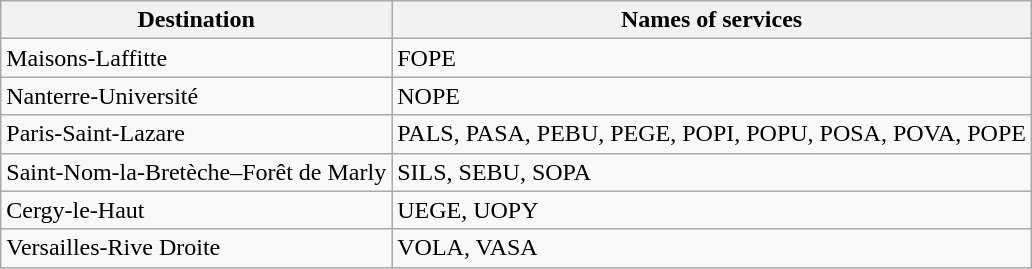<table class="wikitable">
<tr>
<th>Destination</th>
<th>Names of services</th>
</tr>
<tr>
<td>Maisons-Laffitte</td>
<td>FOPE</td>
</tr>
<tr>
<td>Nanterre-Université</td>
<td>NOPE</td>
</tr>
<tr>
<td>Paris-Saint-Lazare</td>
<td>PALS, PASA, PEBU, PEGE, POPI, POPU, POSA, POVA, POPE</td>
</tr>
<tr>
<td>Saint-Nom-la-Bretèche–Forêt de Marly</td>
<td>SILS, SEBU, SOPA</td>
</tr>
<tr>
<td>Cergy-le-Haut</td>
<td>UEGE, UOPY</td>
</tr>
<tr>
<td>Versailles-Rive Droite</td>
<td>VOLA, VASA</td>
</tr>
</table>
